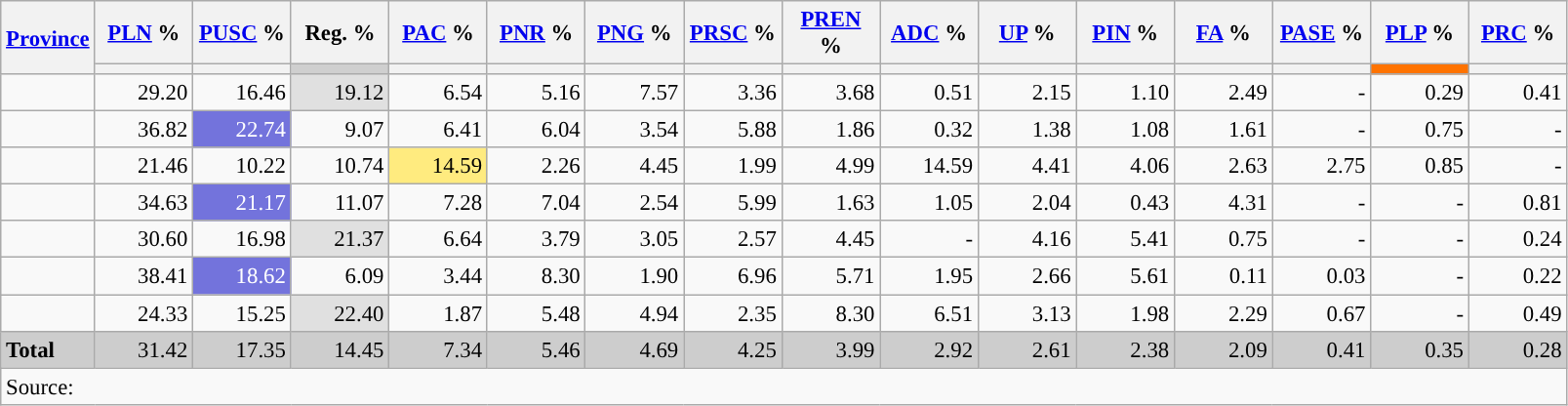<table class="wikitable sortable" style="text-align:right; font-size:95%">
<tr>
<th rowspan=2><a href='#'>Province</a></th>
<th width=60px><a href='#'>PLN</a> %</th>
<th width=60px><a href='#'>PUSC</a> %</th>
<th width=60px>Reg. %</th>
<th width=60px><a href='#'>PAC</a> %</th>
<th width=60px><a href='#'>PNR</a> %</th>
<th width=60px><a href='#'>PNG</a> %</th>
<th width=60px><a href='#'>PRSC</a> %</th>
<th width=60px><a href='#'>PREN</a> %</th>
<th width=60px><a href='#'>ADC</a> %</th>
<th width=60px><a href='#'>UP</a> %</th>
<th width=60px><a href='#'>PIN</a> %</th>
<th width=60px><a href='#'>FA</a> %</th>
<th width=60px><a href='#'>PASE</a> %</th>
<th width=60px><a href='#'>PLP</a> %</th>
<th width=60px><a href='#'>PRC</a> %</th>
</tr>
<tr>
<th style="color:inherit;background:"></th>
<th style="color:inherit;background:"></th>
<th style="color:inherit;background:#cfcfcf"></th>
<th style="color:inherit;background:"></th>
<th style="color:inherit;background:"></th>
<th style="color:inherit;background:"></th>
<th style="color:inherit;background:"></th>
<th style="color:inherit;background:"></th>
<th style="color:inherit;background:"></th>
<th style="color:inherit;background:"></th>
<th style="color:inherit;background:"></th>
<th style="color:inherit;background:"></th>
<th style="color:inherit;background:"></th>
<th style="color:inherit;background:#FF7300"></th>
<th style="color:inherit;background:"></th>
</tr>
<tr>
<td align="left"></td>
<td style="background:">29.20</td>
<td>16.46</td>
<td style="background:#E0E0E0; color:black;">19.12</td>
<td>6.54</td>
<td>5.16</td>
<td>7.57</td>
<td>3.36</td>
<td>3.68</td>
<td>0.51</td>
<td>2.15</td>
<td>1.10</td>
<td>2.49</td>
<td>-</td>
<td>0.29</td>
<td>0.41</td>
</tr>
<tr>
<td align="left"></td>
<td style="background:">36.82</td>
<td style="background:#7373dc; color:white;">22.74</td>
<td>9.07</td>
<td>6.41</td>
<td>6.04</td>
<td>3.54</td>
<td>5.88</td>
<td>1.86</td>
<td>0.32</td>
<td>1.38</td>
<td>1.08</td>
<td>1.61</td>
<td>-</td>
<td>0.75</td>
<td>-</td>
</tr>
<tr>
<td align="left"></td>
<td style="background:">21.46</td>
<td>10.22</td>
<td>10.74</td>
<td style="background:#FFEB7F; color:black;">14.59</td>
<td>2.26</td>
<td>4.45</td>
<td>1.99</td>
<td>4.99</td>
<td>14.59</td>
<td>4.41</td>
<td>4.06</td>
<td>2.63</td>
<td>2.75</td>
<td>0.85</td>
<td>-</td>
</tr>
<tr>
<td align="left"></td>
<td style="background:">34.63</td>
<td style="background:#7373dc; color:white;">21.17</td>
<td>11.07</td>
<td>7.28</td>
<td>7.04</td>
<td>2.54</td>
<td>5.99</td>
<td>1.63</td>
<td>1.05</td>
<td>2.04</td>
<td>0.43</td>
<td>4.31</td>
<td>-</td>
<td>-</td>
<td>0.81</td>
</tr>
<tr>
<td align="left"></td>
<td style="background:">30.60</td>
<td>16.98</td>
<td style="background:#E0E0E0; color:black;">21.37</td>
<td>6.64</td>
<td>3.79</td>
<td>3.05</td>
<td>2.57</td>
<td>4.45</td>
<td>-</td>
<td>4.16</td>
<td>5.41</td>
<td>0.75</td>
<td>-</td>
<td>-</td>
<td>0.24</td>
</tr>
<tr>
<td align="left"></td>
<td style="background:">38.41</td>
<td style="background:#7373dc; color:white;">18.62</td>
<td>6.09</td>
<td>3.44</td>
<td>8.30</td>
<td>1.90</td>
<td>6.96</td>
<td>5.71</td>
<td>1.95</td>
<td>2.66</td>
<td>5.61</td>
<td>0.11</td>
<td>0.03</td>
<td>-</td>
<td>0.22</td>
</tr>
<tr>
<td align="left"></td>
<td style="background:">24.33</td>
<td>15.25</td>
<td style="background:#E0E0E0; color:black;">22.40</td>
<td>1.87</td>
<td>5.48</td>
<td>4.94</td>
<td>2.35</td>
<td>8.30</td>
<td>6.51</td>
<td>3.13</td>
<td>1.98</td>
<td>2.29</td>
<td>0.67</td>
<td>-</td>
<td>0.49</td>
</tr>
<tr style="background:#CDCDCD;">
<td align="left"><strong>Total</strong></td>
<td style="background:">31.42</td>
<td>17.35</td>
<td>14.45</td>
<td>7.34</td>
<td>5.46</td>
<td>4.69</td>
<td>4.25</td>
<td>3.99</td>
<td>2.92</td>
<td>2.61</td>
<td>2.38</td>
<td>2.09</td>
<td>0.41</td>
<td>0.35</td>
<td>0.28</td>
</tr>
<tr>
<td align=left colspan=16>Source:  </td>
</tr>
</table>
